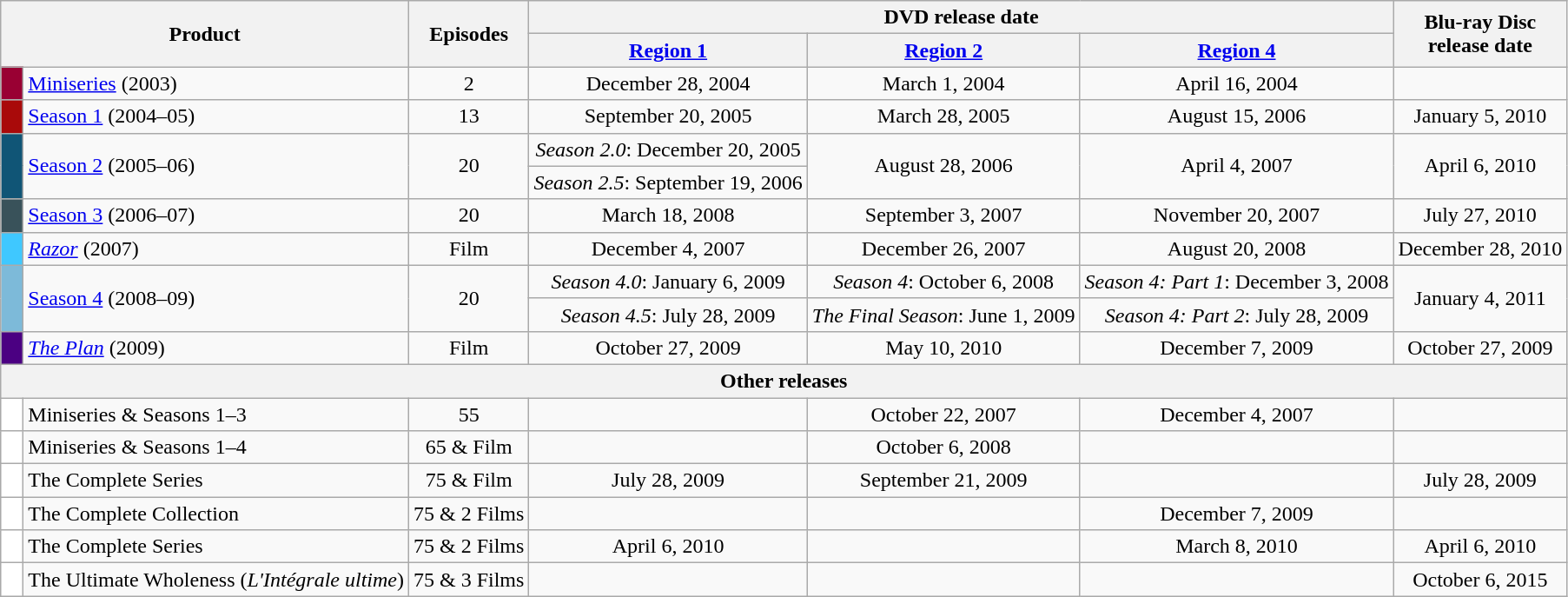<table class="wikitable" style="text-align:center;">
<tr>
<th colspan="2" rowspan="2">Product</th>
<th rowspan="2">Episodes</th>
<th colspan="3">DVD release date</th>
<th rowspan="2">Blu-ray Disc<br>release  date</th>
</tr>
<tr>
<th><a href='#'>Region 1</a></th>
<th><a href='#'>Region 2</a></th>
<th><a href='#'>Region 4</a></th>
</tr>
<tr>
<td style="width:10px; background:#990033;"></td>
<td style="text-align:left;"><a href='#'>Miniseries</a> (2003)</td>
<td>2</td>
<td>December 28, 2004</td>
<td>March 1, 2004</td>
<td>April 16, 2004</td>
<td></td>
</tr>
<tr>
<td style="width:10px; background:#A90A0A;"></td>
<td style="text-align:left;"><a href='#'>Season 1</a> (2004–05)</td>
<td>13</td>
<td>September 20, 2005</td>
<td>March 28, 2005</td>
<td>August 15, 2006</td>
<td>January 5, 2010</td>
</tr>
<tr>
<td style="width:10px; background:#105576;" rowspan="2"></td>
<td style="text-align:left;" rowspan="2"><a href='#'>Season 2</a> (2005–06)</td>
<td rowspan="2">20</td>
<td><em>Season 2.0</em>: December 20, 2005</td>
<td rowspan="2">August 28, 2006</td>
<td rowspan="2">April 4, 2007</td>
<td rowspan="2">April 6, 2010</td>
</tr>
<tr>
<td><em>Season 2.5</em>: September 19, 2006</td>
</tr>
<tr>
<td style="width:10px; background:#39525A;"></td>
<td style="text-align:left;"><a href='#'>Season 3</a>  (2006–07)</td>
<td>20</td>
<td>March 18, 2008</td>
<td>September 3, 2007</td>
<td>November 20, 2007</td>
<td>July 27, 2010</td>
</tr>
<tr>
<td style="width:10px; background:#3FC8FF;"></td>
<td style="text-align:left;"><em><a href='#'>Razor</a></em> (2007)</td>
<td>Film</td>
<td>December 4, 2007</td>
<td>December 26, 2007</td>
<td>August 20, 2008</td>
<td>December 28, 2010</td>
</tr>
<tr>
<td rowspan="2" style="width:10px; background:#7DBAD9;"></td>
<td style="text-align:left;" rowspan="2"><a href='#'>Season 4</a> (2008–09)</td>
<td rowspan="2">20</td>
<td><em>Season 4.0</em>: January 6, 2009</td>
<td><em>Season 4</em>: October 6, 2008</td>
<td><em>Season 4: Part 1</em>: December 3, 2008</td>
<td rowspan="2">January 4, 2011</td>
</tr>
<tr>
<td><em>Season 4.5</em>: July 28, 2009</td>
<td><em>The Final Season</em>: June 1, 2009</td>
<td><em>Season 4: Part 2</em>: July 28, 2009</td>
</tr>
<tr>
<td style="width:10px; background:#4B0082;"></td>
<td style="text-align:left;"><em><a href='#'>The Plan</a></em> (2009)</td>
<td>Film</td>
<td>October 27, 2009</td>
<td>May 10, 2010</td>
<td>December 7, 2009</td>
<td>October 27, 2009</td>
</tr>
<tr>
<th colspan="7">Other releases</th>
</tr>
<tr>
<td style="width:10px; background:#fff;"></td>
<td style="text-align:left;">Miniseries & Seasons 1–3</td>
<td>55</td>
<td></td>
<td>October 22, 2007</td>
<td>December 4, 2007</td>
<td></td>
</tr>
<tr>
<td style="width:10px; background:#fff;"></td>
<td style="text-align:left;">Miniseries & Seasons 1–4</td>
<td>65 & Film</td>
<td></td>
<td>October 6, 2008</td>
<td></td>
<td></td>
</tr>
<tr>
<td style="width:10px; background:#fff;"></td>
<td style="text-align:left;">The Complete Series</td>
<td>75 & Film</td>
<td>July 28, 2009</td>
<td>September 21, 2009</td>
<td></td>
<td>July 28, 2009</td>
</tr>
<tr>
<td style="width:10px; background:#fff;"></td>
<td style="text-align:left;">The Complete Collection</td>
<td>75 & 2 Films</td>
<td></td>
<td></td>
<td>December 7, 2009</td>
<td></td>
</tr>
<tr>
<td style="width:10px; background:#fff;"></td>
<td style="text-align:left;">The Complete Series</td>
<td>75 & 2 Films</td>
<td>April 6, 2010</td>
<td></td>
<td>March 8, 2010</td>
<td>April 6, 2010</td>
</tr>
<tr>
<td style="width:10px; background:#fff;"></td>
<td style="text-align:left;">The Ultimate Wholeness (<em>L'Intégrale ultime</em>)</td>
<td>75 & 3 Films</td>
<td></td>
<td></td>
<td></td>
<td>October 6, 2015</td>
</tr>
</table>
